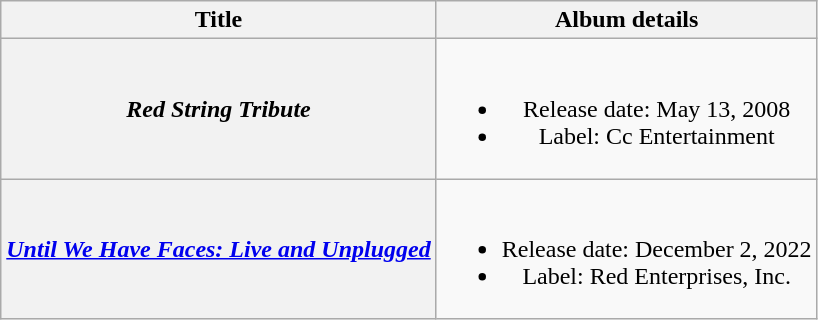<table class="wikitable plainrowheaders" style="text-align:center;">
<tr>
<th>Title</th>
<th>Album details</th>
</tr>
<tr>
<th scope="row"><em>Red String Tribute</em></th>
<td><br><ul><li>Release date: May 13, 2008</li><li>Label: Cc Entertainment</li></ul></td>
</tr>
<tr>
<th scope="row"><em><a href='#'>Until We Have Faces: Live and Unplugged</a></em></th>
<td><br><ul><li>Release date: December 2, 2022</li><li>Label: Red Enterprises, Inc.</li></ul></td>
</tr>
</table>
